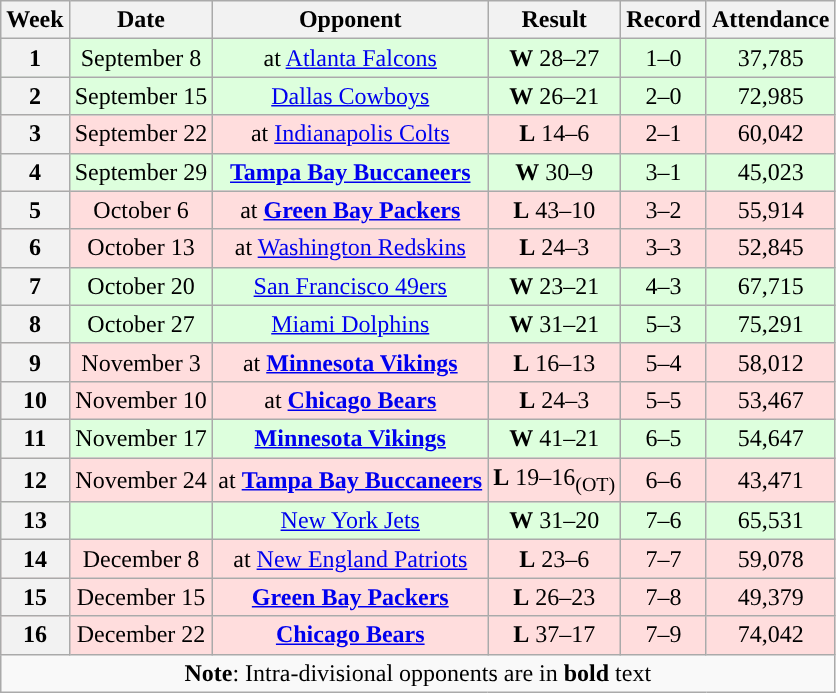<table class="wikitable"  style="text-align: center;">
<tr>
<th>Week</th>
<th>Date</th>
<th>Opponent</th>
<th>Result</th>
<th>Record</th>
<th>Attendance</th>
</tr>
<tr style="background: #ddffdd;">
<th>1</th>
<td>September 8</td>
<td>at <a href='#'>Atlanta Falcons</a></td>
<td><strong>W</strong> 28–27</td>
<td>1–0</td>
<td>37,785</td>
</tr>
<tr style="background: #ddffdd;">
<th>2</th>
<td>September 15</td>
<td><a href='#'>Dallas Cowboys</a></td>
<td><strong>W</strong> 26–21</td>
<td>2–0</td>
<td>72,985</td>
</tr>
<tr style="background: #ffdddd;">
<th>3</th>
<td>September 22</td>
<td>at <a href='#'>Indianapolis Colts</a></td>
<td><strong>L</strong> 14–6</td>
<td>2–1</td>
<td>60,042</td>
</tr>
<tr style="background: #ddffdd;">
<th>4</th>
<td>September 29</td>
<td><strong><a href='#'>Tampa Bay Buccaneers</a></strong></td>
<td><strong>W</strong> 30–9</td>
<td>3–1</td>
<td>45,023</td>
</tr>
<tr style="background: #ffdddd;">
<th>5</th>
<td>October 6</td>
<td>at <strong><a href='#'>Green Bay Packers</a></strong></td>
<td><strong>L</strong> 43–10</td>
<td>3–2</td>
<td>55,914</td>
</tr>
<tr style="background: #ffdddd;">
<th>6</th>
<td>October 13</td>
<td>at <a href='#'>Washington Redskins</a></td>
<td><strong>L</strong> 24–3</td>
<td>3–3</td>
<td>52,845</td>
</tr>
<tr style="background: #ddffdd;">
<th>7</th>
<td>October 20</td>
<td><a href='#'>San Francisco 49ers</a></td>
<td><strong>W</strong> 23–21</td>
<td>4–3</td>
<td>67,715</td>
</tr>
<tr style="background: #ddffdd;">
<th>8</th>
<td>October 27</td>
<td><a href='#'>Miami Dolphins</a></td>
<td><strong>W</strong> 31–21</td>
<td>5–3</td>
<td>75,291</td>
</tr>
<tr style="background: #ffdddd;">
<th>9</th>
<td>November 3</td>
<td>at <strong><a href='#'>Minnesota Vikings</a></strong></td>
<td><strong>L</strong> 16–13</td>
<td>5–4</td>
<td>58,012</td>
</tr>
<tr style="background: #ffdddd;">
<th>10</th>
<td>November 10</td>
<td>at <strong><a href='#'>Chicago Bears</a></strong></td>
<td><strong>L</strong> 24–3</td>
<td>5–5</td>
<td>53,467</td>
</tr>
<tr style="background: #ddffdd;">
<th>11</th>
<td>November 17</td>
<td><strong><a href='#'>Minnesota Vikings</a></strong></td>
<td><strong>W</strong> 41–21</td>
<td>6–5</td>
<td>54,647</td>
</tr>
<tr style="background: #ffdddd;">
<th>12</th>
<td>November 24</td>
<td>at <strong><a href='#'>Tampa Bay Buccaneers</a></strong></td>
<td><strong>L</strong> 19–16<sub>(OT)</sub></td>
<td>6–6</td>
<td>43,471</td>
</tr>
<tr style="background: #ddffdd;">
<th>13</th>
<td></td>
<td><a href='#'>New York Jets</a></td>
<td><strong>W</strong> 31–20</td>
<td>7–6</td>
<td>65,531</td>
</tr>
<tr style="background: #ffdddd;">
<th>14</th>
<td>December 8</td>
<td>at <a href='#'>New England Patriots</a></td>
<td><strong>L</strong> 23–6</td>
<td>7–7</td>
<td>59,078</td>
</tr>
<tr style="background: #ffdddd;">
<th>15</th>
<td>December 15</td>
<td><strong><a href='#'>Green Bay Packers</a></strong></td>
<td><strong>L</strong> 26–23</td>
<td>7–8</td>
<td>49,379</td>
</tr>
<tr style="background: #ffdddd;">
<th>16</th>
<td>December 22</td>
<td><strong><a href='#'>Chicago Bears</a></strong></td>
<td><strong>L</strong> 37–17</td>
<td>7–9</td>
<td>74,042</td>
</tr>
<tr>
<td colspan="6"><strong>Note</strong>: Intra-divisional opponents are in <strong>bold</strong> text</td>
</tr>
</table>
